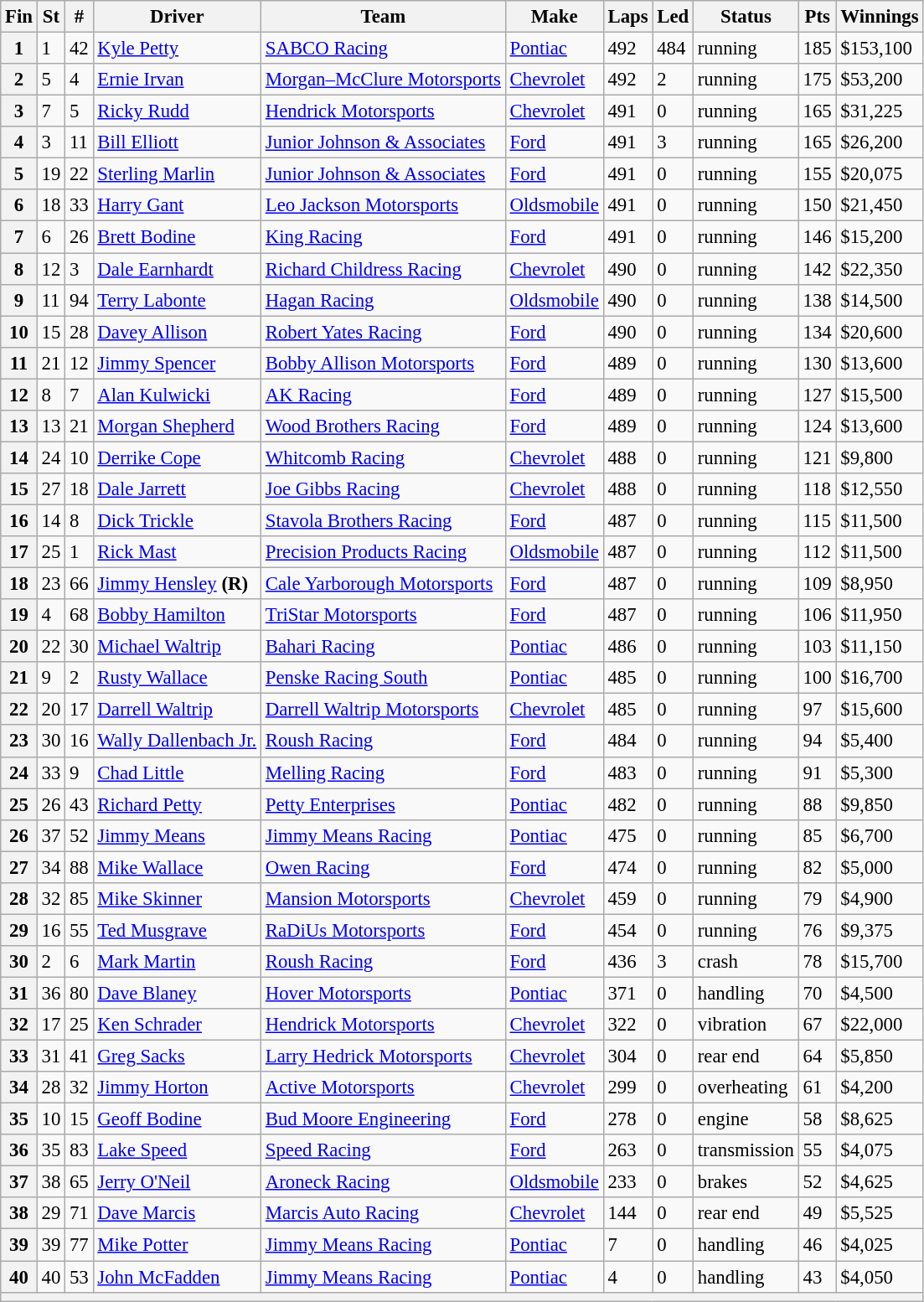<table class="wikitable" style="font-size:95%">
<tr>
<th>Fin</th>
<th>St</th>
<th>#</th>
<th>Driver</th>
<th>Team</th>
<th>Make</th>
<th>Laps</th>
<th>Led</th>
<th>Status</th>
<th>Pts</th>
<th>Winnings</th>
</tr>
<tr>
<th>1</th>
<td>1</td>
<td>42</td>
<td><a href='#'>Kyle Petty</a></td>
<td><a href='#'>SABCO Racing</a></td>
<td><a href='#'>Pontiac</a></td>
<td>492</td>
<td>484</td>
<td>running</td>
<td>185</td>
<td>$153,100</td>
</tr>
<tr>
<th>2</th>
<td>5</td>
<td>4</td>
<td><a href='#'>Ernie Irvan</a></td>
<td><a href='#'>Morgan–McClure Motorsports</a></td>
<td><a href='#'>Chevrolet</a></td>
<td>492</td>
<td>2</td>
<td>running</td>
<td>175</td>
<td>$53,200</td>
</tr>
<tr>
<th>3</th>
<td>7</td>
<td>5</td>
<td><a href='#'>Ricky Rudd</a></td>
<td><a href='#'>Hendrick Motorsports</a></td>
<td><a href='#'>Chevrolet</a></td>
<td>491</td>
<td>0</td>
<td>running</td>
<td>165</td>
<td>$31,225</td>
</tr>
<tr>
<th>4</th>
<td>3</td>
<td>11</td>
<td><a href='#'>Bill Elliott</a></td>
<td><a href='#'>Junior Johnson & Associates</a></td>
<td><a href='#'>Ford</a></td>
<td>491</td>
<td>3</td>
<td>running</td>
<td>165</td>
<td>$26,200</td>
</tr>
<tr>
<th>5</th>
<td>19</td>
<td>22</td>
<td><a href='#'>Sterling Marlin</a></td>
<td><a href='#'>Junior Johnson & Associates</a></td>
<td><a href='#'>Ford</a></td>
<td>491</td>
<td>0</td>
<td>running</td>
<td>155</td>
<td>$20,075</td>
</tr>
<tr>
<th>6</th>
<td>18</td>
<td>33</td>
<td><a href='#'>Harry Gant</a></td>
<td><a href='#'>Leo Jackson Motorsports</a></td>
<td><a href='#'>Oldsmobile</a></td>
<td>491</td>
<td>0</td>
<td>running</td>
<td>150</td>
<td>$21,450</td>
</tr>
<tr>
<th>7</th>
<td>6</td>
<td>26</td>
<td><a href='#'>Brett Bodine</a></td>
<td><a href='#'>King Racing</a></td>
<td><a href='#'>Ford</a></td>
<td>491</td>
<td>0</td>
<td>running</td>
<td>146</td>
<td>$15,200</td>
</tr>
<tr>
<th>8</th>
<td>12</td>
<td>3</td>
<td><a href='#'>Dale Earnhardt</a></td>
<td><a href='#'>Richard Childress Racing</a></td>
<td><a href='#'>Chevrolet</a></td>
<td>490</td>
<td>0</td>
<td>running</td>
<td>142</td>
<td>$22,350</td>
</tr>
<tr>
<th>9</th>
<td>11</td>
<td>94</td>
<td><a href='#'>Terry Labonte</a></td>
<td><a href='#'>Hagan Racing</a></td>
<td><a href='#'>Oldsmobile</a></td>
<td>490</td>
<td>0</td>
<td>running</td>
<td>138</td>
<td>$14,500</td>
</tr>
<tr>
<th>10</th>
<td>15</td>
<td>28</td>
<td><a href='#'>Davey Allison</a></td>
<td><a href='#'>Robert Yates Racing</a></td>
<td><a href='#'>Ford</a></td>
<td>490</td>
<td>0</td>
<td>running</td>
<td>134</td>
<td>$20,600</td>
</tr>
<tr>
<th>11</th>
<td>21</td>
<td>12</td>
<td><a href='#'>Jimmy Spencer</a></td>
<td><a href='#'>Bobby Allison Motorsports</a></td>
<td><a href='#'>Ford</a></td>
<td>489</td>
<td>0</td>
<td>running</td>
<td>130</td>
<td>$13,600</td>
</tr>
<tr>
<th>12</th>
<td>8</td>
<td>7</td>
<td><a href='#'>Alan Kulwicki</a></td>
<td><a href='#'>AK Racing</a></td>
<td><a href='#'>Ford</a></td>
<td>489</td>
<td>0</td>
<td>running</td>
<td>127</td>
<td>$15,500</td>
</tr>
<tr>
<th>13</th>
<td>13</td>
<td>21</td>
<td><a href='#'>Morgan Shepherd</a></td>
<td><a href='#'>Wood Brothers Racing</a></td>
<td><a href='#'>Ford</a></td>
<td>489</td>
<td>0</td>
<td>running</td>
<td>124</td>
<td>$13,600</td>
</tr>
<tr>
<th>14</th>
<td>24</td>
<td>10</td>
<td><a href='#'>Derrike Cope</a></td>
<td><a href='#'>Whitcomb Racing</a></td>
<td><a href='#'>Chevrolet</a></td>
<td>488</td>
<td>0</td>
<td>running</td>
<td>121</td>
<td>$9,800</td>
</tr>
<tr>
<th>15</th>
<td>27</td>
<td>18</td>
<td><a href='#'>Dale Jarrett</a></td>
<td><a href='#'>Joe Gibbs Racing</a></td>
<td><a href='#'>Chevrolet</a></td>
<td>488</td>
<td>0</td>
<td>running</td>
<td>118</td>
<td>$12,550</td>
</tr>
<tr>
<th>16</th>
<td>14</td>
<td>8</td>
<td><a href='#'>Dick Trickle</a></td>
<td><a href='#'>Stavola Brothers Racing</a></td>
<td><a href='#'>Ford</a></td>
<td>487</td>
<td>0</td>
<td>running</td>
<td>115</td>
<td>$11,500</td>
</tr>
<tr>
<th>17</th>
<td>25</td>
<td>1</td>
<td><a href='#'>Rick Mast</a></td>
<td><a href='#'>Precision Products Racing</a></td>
<td><a href='#'>Oldsmobile</a></td>
<td>487</td>
<td>0</td>
<td>running</td>
<td>112</td>
<td>$11,500</td>
</tr>
<tr>
<th>18</th>
<td>23</td>
<td>66</td>
<td><a href='#'>Jimmy Hensley</a> <strong>(R)</strong></td>
<td><a href='#'>Cale Yarborough Motorsports</a></td>
<td><a href='#'>Ford</a></td>
<td>487</td>
<td>0</td>
<td>running</td>
<td>109</td>
<td>$8,950</td>
</tr>
<tr>
<th>19</th>
<td>4</td>
<td>68</td>
<td><a href='#'>Bobby Hamilton</a></td>
<td><a href='#'>TriStar Motorsports</a></td>
<td><a href='#'>Ford</a></td>
<td>487</td>
<td>0</td>
<td>running</td>
<td>106</td>
<td>$11,950</td>
</tr>
<tr>
<th>20</th>
<td>22</td>
<td>30</td>
<td><a href='#'>Michael Waltrip</a></td>
<td><a href='#'>Bahari Racing</a></td>
<td><a href='#'>Pontiac</a></td>
<td>486</td>
<td>0</td>
<td>running</td>
<td>103</td>
<td>$11,150</td>
</tr>
<tr>
<th>21</th>
<td>9</td>
<td>2</td>
<td><a href='#'>Rusty Wallace</a></td>
<td><a href='#'>Penske Racing South</a></td>
<td><a href='#'>Pontiac</a></td>
<td>485</td>
<td>0</td>
<td>running</td>
<td>100</td>
<td>$16,700</td>
</tr>
<tr>
<th>22</th>
<td>20</td>
<td>17</td>
<td><a href='#'>Darrell Waltrip</a></td>
<td><a href='#'>Darrell Waltrip Motorsports</a></td>
<td><a href='#'>Chevrolet</a></td>
<td>485</td>
<td>0</td>
<td>running</td>
<td>97</td>
<td>$15,600</td>
</tr>
<tr>
<th>23</th>
<td>30</td>
<td>16</td>
<td><a href='#'>Wally Dallenbach Jr.</a></td>
<td><a href='#'>Roush Racing</a></td>
<td><a href='#'>Ford</a></td>
<td>484</td>
<td>0</td>
<td>running</td>
<td>94</td>
<td>$5,400</td>
</tr>
<tr>
<th>24</th>
<td>33</td>
<td>9</td>
<td><a href='#'>Chad Little</a></td>
<td><a href='#'>Melling Racing</a></td>
<td><a href='#'>Ford</a></td>
<td>483</td>
<td>0</td>
<td>running</td>
<td>91</td>
<td>$5,300</td>
</tr>
<tr>
<th>25</th>
<td>26</td>
<td>43</td>
<td><a href='#'>Richard Petty</a></td>
<td><a href='#'>Petty Enterprises</a></td>
<td><a href='#'>Pontiac</a></td>
<td>482</td>
<td>0</td>
<td>running</td>
<td>88</td>
<td>$9,850</td>
</tr>
<tr>
<th>26</th>
<td>37</td>
<td>52</td>
<td><a href='#'>Jimmy Means</a></td>
<td><a href='#'>Jimmy Means Racing</a></td>
<td><a href='#'>Pontiac</a></td>
<td>475</td>
<td>0</td>
<td>running</td>
<td>85</td>
<td>$6,700</td>
</tr>
<tr>
<th>27</th>
<td>34</td>
<td>88</td>
<td><a href='#'>Mike Wallace</a></td>
<td><a href='#'>Owen Racing</a></td>
<td><a href='#'>Ford</a></td>
<td>474</td>
<td>0</td>
<td>running</td>
<td>82</td>
<td>$5,000</td>
</tr>
<tr>
<th>28</th>
<td>32</td>
<td>85</td>
<td><a href='#'>Mike Skinner</a></td>
<td><a href='#'>Mansion Motorsports</a></td>
<td><a href='#'>Chevrolet</a></td>
<td>459</td>
<td>0</td>
<td>running</td>
<td>79</td>
<td>$4,900</td>
</tr>
<tr>
<th>29</th>
<td>16</td>
<td>55</td>
<td><a href='#'>Ted Musgrave</a></td>
<td><a href='#'>RaDiUs Motorsports</a></td>
<td><a href='#'>Ford</a></td>
<td>454</td>
<td>0</td>
<td>running</td>
<td>76</td>
<td>$9,375</td>
</tr>
<tr>
<th>30</th>
<td>2</td>
<td>6</td>
<td><a href='#'>Mark Martin</a></td>
<td><a href='#'>Roush Racing</a></td>
<td><a href='#'>Ford</a></td>
<td>436</td>
<td>3</td>
<td>crash</td>
<td>78</td>
<td>$15,700</td>
</tr>
<tr>
<th>31</th>
<td>36</td>
<td>80</td>
<td><a href='#'>Dave Blaney</a></td>
<td><a href='#'>Hover Motorsports</a></td>
<td><a href='#'>Pontiac</a></td>
<td>371</td>
<td>0</td>
<td>handling</td>
<td>70</td>
<td>$4,500</td>
</tr>
<tr>
<th>32</th>
<td>17</td>
<td>25</td>
<td><a href='#'>Ken Schrader</a></td>
<td><a href='#'>Hendrick Motorsports</a></td>
<td><a href='#'>Chevrolet</a></td>
<td>322</td>
<td>0</td>
<td>vibration</td>
<td>67</td>
<td>$22,000</td>
</tr>
<tr>
<th>33</th>
<td>31</td>
<td>41</td>
<td><a href='#'>Greg Sacks</a></td>
<td><a href='#'>Larry Hedrick Motorsports</a></td>
<td><a href='#'>Chevrolet</a></td>
<td>304</td>
<td>0</td>
<td>rear end</td>
<td>64</td>
<td>$5,850</td>
</tr>
<tr>
<th>34</th>
<td>28</td>
<td>32</td>
<td><a href='#'>Jimmy Horton</a></td>
<td><a href='#'>Active Motorsports</a></td>
<td><a href='#'>Chevrolet</a></td>
<td>299</td>
<td>0</td>
<td>overheating</td>
<td>61</td>
<td>$4,200</td>
</tr>
<tr>
<th>35</th>
<td>10</td>
<td>15</td>
<td><a href='#'>Geoff Bodine</a></td>
<td><a href='#'>Bud Moore Engineering</a></td>
<td><a href='#'>Ford</a></td>
<td>278</td>
<td>0</td>
<td>engine</td>
<td>58</td>
<td>$8,625</td>
</tr>
<tr>
<th>36</th>
<td>35</td>
<td>83</td>
<td><a href='#'>Lake Speed</a></td>
<td><a href='#'>Speed Racing</a></td>
<td><a href='#'>Ford</a></td>
<td>263</td>
<td>0</td>
<td>transmission</td>
<td>55</td>
<td>$4,075</td>
</tr>
<tr>
<th>37</th>
<td>38</td>
<td>65</td>
<td><a href='#'>Jerry O'Neil</a></td>
<td><a href='#'>Aroneck Racing</a></td>
<td><a href='#'>Oldsmobile</a></td>
<td>233</td>
<td>0</td>
<td>brakes</td>
<td>52</td>
<td>$4,625</td>
</tr>
<tr>
<th>38</th>
<td>29</td>
<td>71</td>
<td><a href='#'>Dave Marcis</a></td>
<td><a href='#'>Marcis Auto Racing</a></td>
<td><a href='#'>Chevrolet</a></td>
<td>144</td>
<td>0</td>
<td>rear end</td>
<td>49</td>
<td>$5,525</td>
</tr>
<tr>
<th>39</th>
<td>39</td>
<td>77</td>
<td><a href='#'>Mike Potter</a></td>
<td><a href='#'>Jimmy Means Racing</a></td>
<td><a href='#'>Pontiac</a></td>
<td>7</td>
<td>0</td>
<td>handling</td>
<td>46</td>
<td>$4,025</td>
</tr>
<tr>
<th>40</th>
<td>40</td>
<td>53</td>
<td><a href='#'>John McFadden</a></td>
<td><a href='#'>Jimmy Means Racing</a></td>
<td><a href='#'>Pontiac</a></td>
<td>4</td>
<td>0</td>
<td>handling</td>
<td>43</td>
<td>$4,050</td>
</tr>
<tr>
<th colspan="11"></th>
</tr>
</table>
